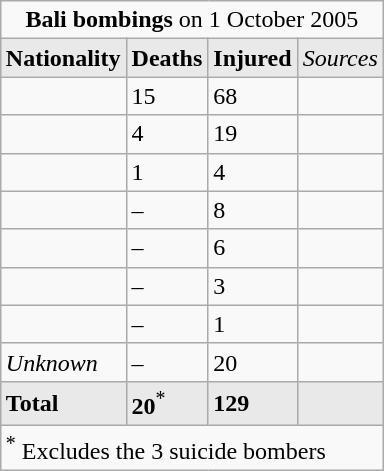<table class="wikitable sortable" style="float:right; margin:10px">
<tr>
<td colspan="4" style="text-align:center;" cellspacing="0"><strong>Bali bombings</strong> on 1 October 2005</td>
</tr>
<tr style="text-align:center; background:#e9e9e9;">
<td><strong>Nationality</strong></td>
<td><strong>Deaths</strong></td>
<td><strong>Injured</strong></td>
<td><em>Sources</em></td>
</tr>
<tr>
<td></td>
<td>15</td>
<td>68</td>
<td></td>
</tr>
<tr>
<td></td>
<td>4</td>
<td>19</td>
<td></td>
</tr>
<tr>
<td></td>
<td>1</td>
<td>4</td>
<td></td>
</tr>
<tr>
<td></td>
<td>–</td>
<td>8</td>
<td></td>
</tr>
<tr>
<td></td>
<td>–</td>
<td>6</td>
<td></td>
</tr>
<tr>
<td></td>
<td>–</td>
<td>3</td>
<td></td>
</tr>
<tr>
<td></td>
<td>–</td>
<td>1</td>
<td></td>
</tr>
<tr>
<td><em>Unknown</em></td>
<td>–</td>
<td>20</td>
<td></td>
</tr>
<tr style="background: #E9E9E9;">
<td><strong>Total</strong></td>
<td><strong>20</strong><sup>*</sup></td>
<td style="background: #E9E9E9;"><strong>129</strong></td>
<td style="background: #E9E9E9;"></td>
</tr>
<tr>
<td colspan="4"><sup>*</sup> Excludes the 3 suicide bombers</td>
</tr>
</table>
